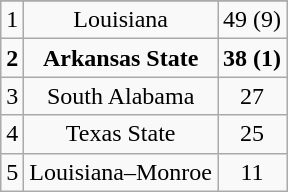<table class="wikitable" style="display: inline-table;">
<tr align="center">
</tr>
<tr align="center">
<td>1</td>
<td>Louisiana</td>
<td>49 (9)</td>
</tr>
<tr align="center">
<td><strong>2</strong></td>
<td><strong>Arkansas State</strong></td>
<td><strong>38 (1)</strong></td>
</tr>
<tr align="center">
<td>3</td>
<td>South Alabama</td>
<td>27</td>
</tr>
<tr align="center">
<td>4</td>
<td>Texas State</td>
<td>25</td>
</tr>
<tr align="center">
<td>5</td>
<td>Louisiana–Monroe</td>
<td>11</td>
</tr>
</table>
